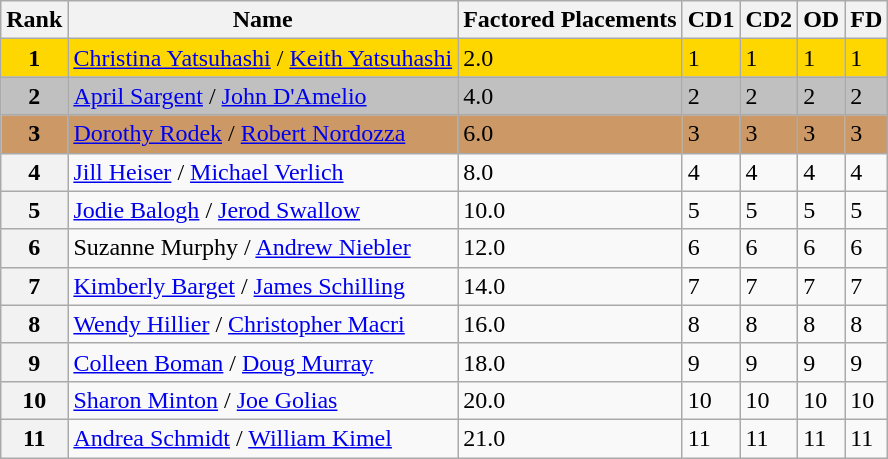<table class="wikitable">
<tr>
<th>Rank</th>
<th>Name</th>
<th>Factored Placements</th>
<th>CD1</th>
<th>CD2</th>
<th>OD</th>
<th>FD</th>
</tr>
<tr bgcolor="gold">
<td align="center"><strong>1</strong></td>
<td><a href='#'>Christina Yatsuhashi</a> / <a href='#'>Keith Yatsuhashi</a></td>
<td>2.0</td>
<td>1</td>
<td>1</td>
<td>1</td>
<td>1</td>
</tr>
<tr bgcolor="silver">
<td align="center"><strong>2</strong></td>
<td><a href='#'>April Sargent</a> / <a href='#'>John D'Amelio</a></td>
<td>4.0</td>
<td>2</td>
<td>2</td>
<td>2</td>
<td>2</td>
</tr>
<tr bgcolor="cc9966">
<td align="center"><strong>3</strong></td>
<td><a href='#'>Dorothy Rodek</a> / <a href='#'>Robert Nordozza</a></td>
<td>6.0</td>
<td>3</td>
<td>3</td>
<td>3</td>
<td>3</td>
</tr>
<tr>
<th>4</th>
<td><a href='#'>Jill Heiser</a> / <a href='#'>Michael Verlich</a></td>
<td>8.0</td>
<td>4</td>
<td>4</td>
<td>4</td>
<td>4</td>
</tr>
<tr>
<th>5</th>
<td><a href='#'>Jodie Balogh</a> / <a href='#'>Jerod Swallow</a></td>
<td>10.0</td>
<td>5</td>
<td>5</td>
<td>5</td>
<td>5</td>
</tr>
<tr>
<th>6</th>
<td>Suzanne Murphy / <a href='#'>Andrew Niebler</a></td>
<td>12.0</td>
<td>6</td>
<td>6</td>
<td>6</td>
<td>6</td>
</tr>
<tr>
<th>7</th>
<td><a href='#'>Kimberly Barget</a> / <a href='#'>James Schilling</a></td>
<td>14.0</td>
<td>7</td>
<td>7</td>
<td>7</td>
<td>7</td>
</tr>
<tr>
<th>8</th>
<td><a href='#'>Wendy Hillier</a> / <a href='#'>Christopher Macri</a></td>
<td>16.0</td>
<td>8</td>
<td>8</td>
<td>8</td>
<td>8</td>
</tr>
<tr>
<th>9</th>
<td><a href='#'>Colleen Boman</a> / <a href='#'>Doug Murray</a></td>
<td>18.0</td>
<td>9</td>
<td>9</td>
<td>9</td>
<td>9</td>
</tr>
<tr>
<th>10</th>
<td><a href='#'>Sharon Minton</a> / <a href='#'>Joe Golias</a></td>
<td>20.0</td>
<td>10</td>
<td>10</td>
<td>10</td>
<td>10</td>
</tr>
<tr>
<th>11</th>
<td><a href='#'>Andrea Schmidt</a> / <a href='#'>William Kimel</a></td>
<td>21.0</td>
<td>11</td>
<td>11</td>
<td>11</td>
<td>11</td>
</tr>
</table>
